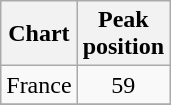<table class="wikitable">
<tr>
<th>Chart</th>
<th>Peak<br>position</th>
</tr>
<tr>
<td>France</td>
<td align="center">59</td>
</tr>
<tr>
</tr>
</table>
